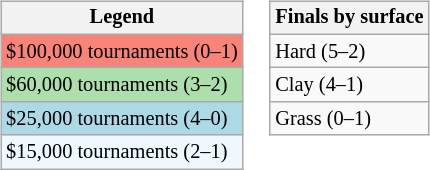<table>
<tr valign=top>
<td><br><table class=wikitable style="font-size:85%">
<tr>
<th>Legend</th>
</tr>
<tr style="background:#f88379;">
<td>$100,000 tournaments (0–1)</td>
</tr>
<tr style="background:#addfad">
<td>$60,000 tournaments (3–2)</td>
</tr>
<tr style="background:lightblue;">
<td>$25,000 tournaments (4–0)</td>
</tr>
<tr style="background:#f0f8ff;">
<td>$15,000 tournaments (2–1)</td>
</tr>
</table>
</td>
<td><br><table class=wikitable style="font-size:85%">
<tr>
<th>Finals by surface</th>
</tr>
<tr>
<td>Hard (5–2)</td>
</tr>
<tr>
<td>Clay (4–1)</td>
</tr>
<tr>
<td>Grass (0–1)</td>
</tr>
</table>
</td>
</tr>
</table>
